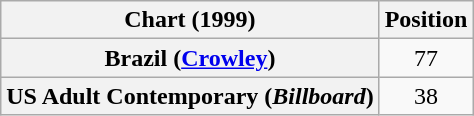<table class="wikitable plainrowheaders" style="text-align:center">
<tr>
<th scope="col">Chart (1999)</th>
<th scope="col">Position</th>
</tr>
<tr>
<th scope="row">Brazil (<a href='#'>Crowley</a>)</th>
<td>77</td>
</tr>
<tr>
<th scope="row">US Adult Contemporary (<em>Billboard</em>)</th>
<td>38</td>
</tr>
</table>
